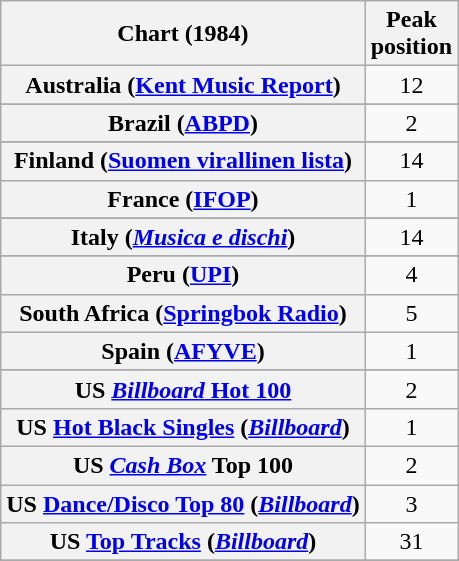<table class="wikitable sortable plainrowheaders" style="text-align:center">
<tr>
<th>Chart (1984)</th>
<th>Peak<br>position</th>
</tr>
<tr>
<th scope="row">Australia (<a href='#'>Kent Music Report</a>)</th>
<td>12</td>
</tr>
<tr>
</tr>
<tr>
</tr>
<tr>
<th scope="row">Brazil (<a href='#'>ABPD</a>)</th>
<td>2</td>
</tr>
<tr>
</tr>
<tr>
<th scope="row">Finland (<a href='#'>Suomen virallinen lista</a>)</th>
<td>14</td>
</tr>
<tr>
<th scope="row">France (<a href='#'>IFOP</a>)</th>
<td>1</td>
</tr>
<tr>
</tr>
<tr>
<th scope="row">Italy (<em><a href='#'>Musica e dischi</a></em>)</th>
<td>14</td>
</tr>
<tr>
</tr>
<tr>
</tr>
<tr>
</tr>
<tr>
</tr>
<tr>
<th scope="row">Peru (<a href='#'>UPI</a>)</th>
<td>4</td>
</tr>
<tr>
<th scope="row">South Africa (<a href='#'>Springbok Radio</a>)</th>
<td>5</td>
</tr>
<tr>
<th scope="row">Spain (<a href='#'>AFYVE</a>)</th>
<td>1</td>
</tr>
<tr>
</tr>
<tr>
</tr>
<tr>
</tr>
<tr>
<th scope="row">US <a href='#'><em>Billboard</em> Hot 100</a></th>
<td>2</td>
</tr>
<tr>
<th scope="row">US <a href='#'>Hot Black Singles</a> (<em><a href='#'>Billboard</a></em>)</th>
<td>1</td>
</tr>
<tr>
<th scope="row">US <em><a href='#'>Cash Box</a></em> Top 100</th>
<td>2</td>
</tr>
<tr>
<th scope="row">US <a href='#'>Dance/Disco Top 80</a> (<em><a href='#'>Billboard</a></em>)</th>
<td>3</td>
</tr>
<tr>
<th scope="row">US <a href='#'>Top Tracks</a> (<em><a href='#'>Billboard</a></em>)</th>
<td>31</td>
</tr>
<tr>
</tr>
</table>
